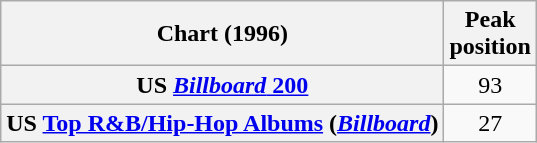<table class="wikitable sortable plainrowheaders" style="text-align:center">
<tr>
<th scope="col">Chart (1996)</th>
<th scope="col">Peak<br> position</th>
</tr>
<tr>
<th scope="row">US <a href='#'><em>Billboard</em> 200</a></th>
<td>93</td>
</tr>
<tr>
<th scope="row">US <a href='#'>Top R&B/Hip-Hop Albums</a> (<em><a href='#'>Billboard</a></em>)</th>
<td>27</td>
</tr>
</table>
